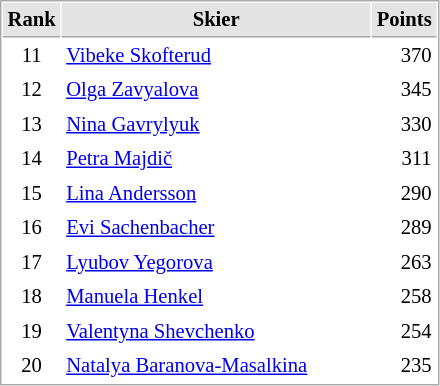<table cellspacing="1" cellpadding="3" style="border:1px solid #AAAAAA;font-size:86%">
<tr style="background-color: #E4E4E4;">
<th style="border-bottom:1px solid #AAAAAA" width=10>Rank</th>
<th style="border-bottom:1px solid #AAAAAA" width=200>Skier</th>
<th style="border-bottom:1px solid #AAAAAA" width=20 align=right>Points</th>
</tr>
<tr>
<td align=center>11</td>
<td> <a href='#'>Vibeke Skofterud</a></td>
<td align=right>370</td>
</tr>
<tr>
<td align=center>12</td>
<td> <a href='#'>Olga Zavyalova</a></td>
<td align=right>345</td>
</tr>
<tr>
<td align=center>13</td>
<td> <a href='#'>Nina Gavrylyuk</a></td>
<td align=right>330</td>
</tr>
<tr>
<td align=center>14</td>
<td> <a href='#'>Petra Majdič</a></td>
<td align=right>311</td>
</tr>
<tr>
<td align=center>15</td>
<td> <a href='#'>Lina Andersson</a></td>
<td align=right>290</td>
</tr>
<tr>
<td align=center>16</td>
<td> <a href='#'>Evi Sachenbacher</a></td>
<td align=right>289</td>
</tr>
<tr>
<td align=center>17</td>
<td> <a href='#'>Lyubov Yegorova</a></td>
<td align=right>263</td>
</tr>
<tr>
<td align=center>18</td>
<td> <a href='#'>Manuela Henkel</a></td>
<td align=right>258</td>
</tr>
<tr>
<td align=center>19</td>
<td> <a href='#'>Valentyna Shevchenko</a></td>
<td align=right>254</td>
</tr>
<tr>
<td align=center>20</td>
<td> <a href='#'>Natalya Baranova-Masalkina</a></td>
<td align=right>235</td>
</tr>
</table>
